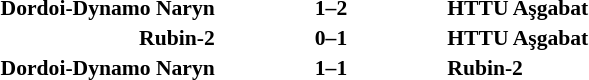<table width=100% cellspacing=1>
<tr>
<th width=20%></th>
<th width=12%></th>
<th width=20%></th>
<th></th>
</tr>
<tr style=font-size:90%>
<td align=right><strong>Dordoi-Dynamo Naryn</strong></td>
<td align=center><strong>1–2</strong></td>
<td><strong>HTTU Aşgabat</strong></td>
</tr>
<tr style=font-size:90%>
<td align=right><strong>Rubin-2</strong></td>
<td align=center><strong>0–1</strong></td>
<td><strong>HTTU Aşgabat</strong></td>
</tr>
<tr style=font-size:90%>
<td align=right><strong>Dordoi-Dynamo Naryn</strong></td>
<td align=center><strong>1–1</strong></td>
<td><strong>Rubin-2</strong></td>
</tr>
</table>
